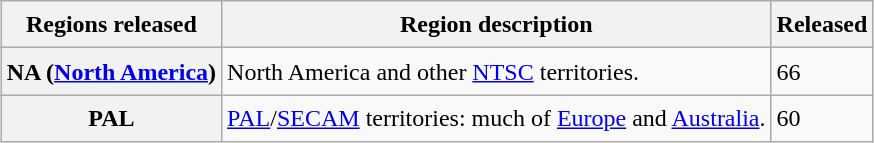<table class="wikitable sortable" style="margin:1em auto; font-size:1.00em; line-height:1.5em;">
<tr>
<th scope="col">Regions released</th>
<th scope="col">Region description</th>
<th scope="col">Released</th>
</tr>
<tr>
<th>NA (<a href='#'>North America</a>)</th>
<td>North America and other <a href='#'>NTSC</a> territories.</td>
<td>66</td>
</tr>
<tr>
<th>PAL</th>
<td><a href='#'>PAL</a>/<a href='#'>SECAM</a> territories: much of <a href='#'>Europe</a> and <a href='#'>Australia</a>.</td>
<td>60</td>
</tr>
</table>
